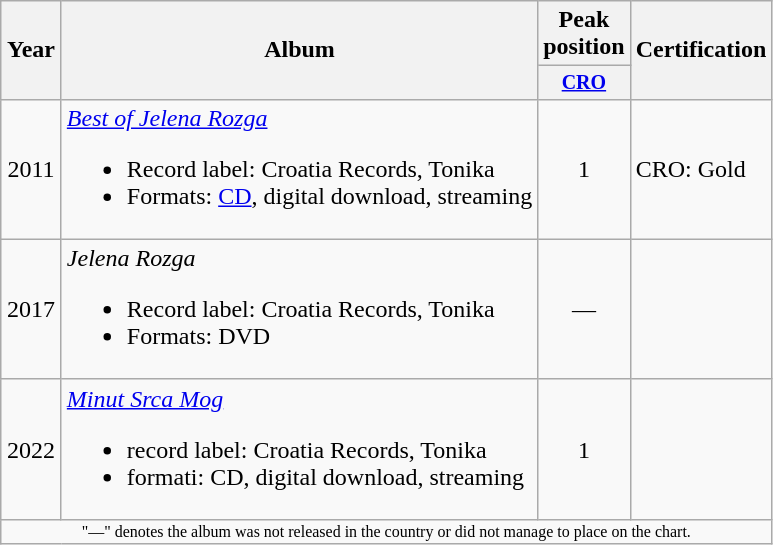<table class="wikitable">
<tr>
<th width="33" rowspan="2" style="text-align:center;">Year</th>
<th rowspan="2">Album</th>
<th colspan="1">Peak position</th>
<th rowspan="2">Certification</th>
</tr>
<tr style="font-size:smaller;">
<th width="25"><a href='#'>CRO</a></th>
</tr>
<tr>
<td rowspan="1" align="center">2011</td>
<td rowspan="1"><em><a href='#'>Best of Jelena Rozga</a></em><br><ul><li>Record label: Croatia Records, Tonika</li><li>Formats: <a href='#'>CD</a>, digital download, streaming</li></ul></td>
<td align="center">1</td>
<td>CRO: Gold</td>
</tr>
<tr>
<td rowspan="1" align="center">2017</td>
<td rowspan="1"><em>Jelena Rozga</em><br><ul><li>Record label: Croatia Records, Tonika</li><li>Formats: DVD</li></ul></td>
<td align="center">—</td>
<td></td>
</tr>
<tr>
<td rowspan="1" align="center">2022</td>
<td rowspan="1"><em><a href='#'>Minut Srca Mog</a></em><br><ul><li>record label: Croatia Records, Tonika</li><li>formati: CD, digital download, streaming</li></ul></td>
<td align="center">1</td>
<td></td>
</tr>
<tr>
<td align="center" colspan="6" style="font-size: 8pt">"—" denotes the album was not released in the country or did not manage to place on the chart.</td>
</tr>
</table>
